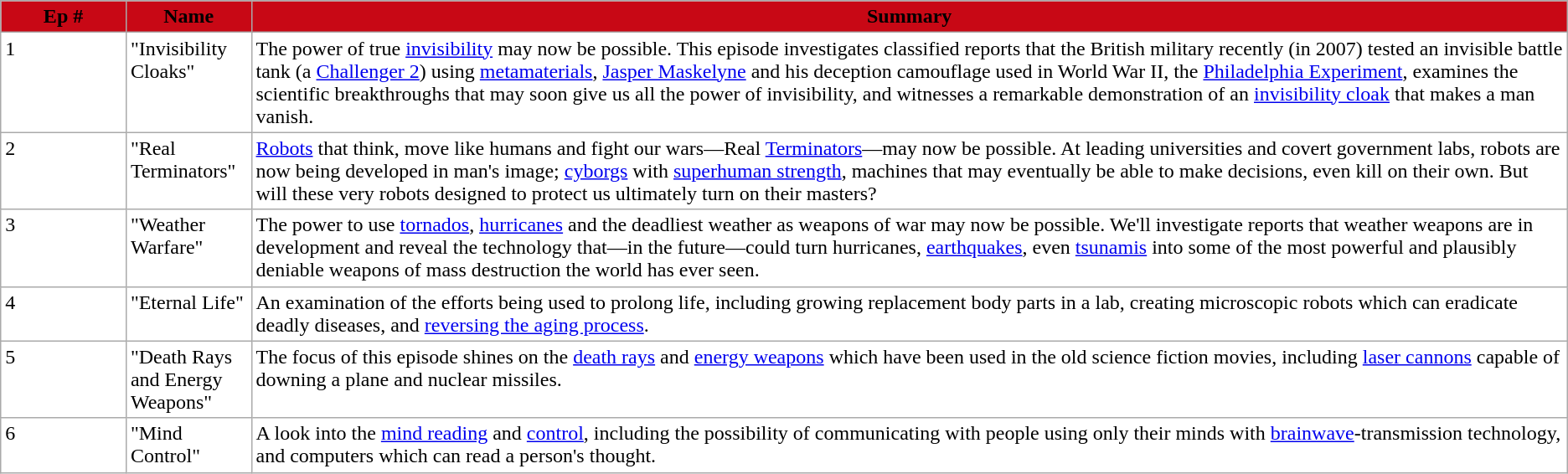<table class="wikitable"  style="background:#fff;">
<tr>
<th style="background:#c80815; width:8%;"><span>Ep #</span></th>
<th style="background:#c80815; width:8%;"><span>Name</span></th>
<th style="background:#C80815"><span>Summary</span></th>
</tr>
<tr valign=top>
<td>1</td>
<td>"Invisibility Cloaks"</td>
<td>The power of true <a href='#'>invisibility</a> may now be possible. This episode investigates classified reports that the British military recently (in 2007) tested an invisible battle tank (a <a href='#'>Challenger 2</a>) using <a href='#'>metamaterials</a>, <a href='#'>Jasper Maskelyne</a> and his deception camouflage used in World War II, the <a href='#'>Philadelphia Experiment</a>, examines the scientific breakthroughs that may soon give us all the power of invisibility, and witnesses a remarkable demonstration of an <a href='#'>invisibility cloak</a> that makes a man vanish.</td>
</tr>
<tr valign=top>
<td>2</td>
<td>"Real Terminators"</td>
<td><a href='#'>Robots</a> that think, move like humans and fight our wars—Real <a href='#'>Terminators</a>—may now be possible. At leading universities and covert government labs, robots are now being developed in man's image; <a href='#'>cyborgs</a> with <a href='#'>superhuman strength</a>, machines that may eventually be able to make decisions, even kill on their own. But will these very robots designed to protect us ultimately turn on their masters?</td>
</tr>
<tr valign=top>
<td>3</td>
<td>"Weather Warfare"</td>
<td>The power to use <a href='#'>tornados</a>, <a href='#'>hurricanes</a> and the deadliest weather as weapons of war may now be possible. We'll investigate reports that weather weapons are in development and reveal the technology that—in the future—could turn hurricanes, <a href='#'>earthquakes</a>, even <a href='#'>tsunamis</a> into some of the most powerful and plausibly deniable weapons of mass destruction the world has ever seen.</td>
</tr>
<tr valign=top>
<td>4</td>
<td>"Eternal Life"</td>
<td>An examination of the efforts being used to prolong life, including growing replacement body parts in a lab, creating microscopic robots which can eradicate deadly diseases, and <a href='#'>reversing the aging process</a>.</td>
</tr>
<tr valign=top>
<td>5</td>
<td>"Death Rays and Energy Weapons"</td>
<td>The focus of this episode shines on the <a href='#'>death rays</a> and <a href='#'>energy weapons</a> which have been used in the old science fiction movies, including <a href='#'>laser cannons</a> capable of downing a plane and nuclear missiles.</td>
</tr>
<tr valign=top>
<td>6</td>
<td>"Mind Control"</td>
<td>A look into the <a href='#'>mind reading</a> and <a href='#'>control</a>, including the possibility of communicating with people using only their minds with <a href='#'>brainwave</a>-transmission technology, and computers which can read a person's thought.</td>
</tr>
</table>
